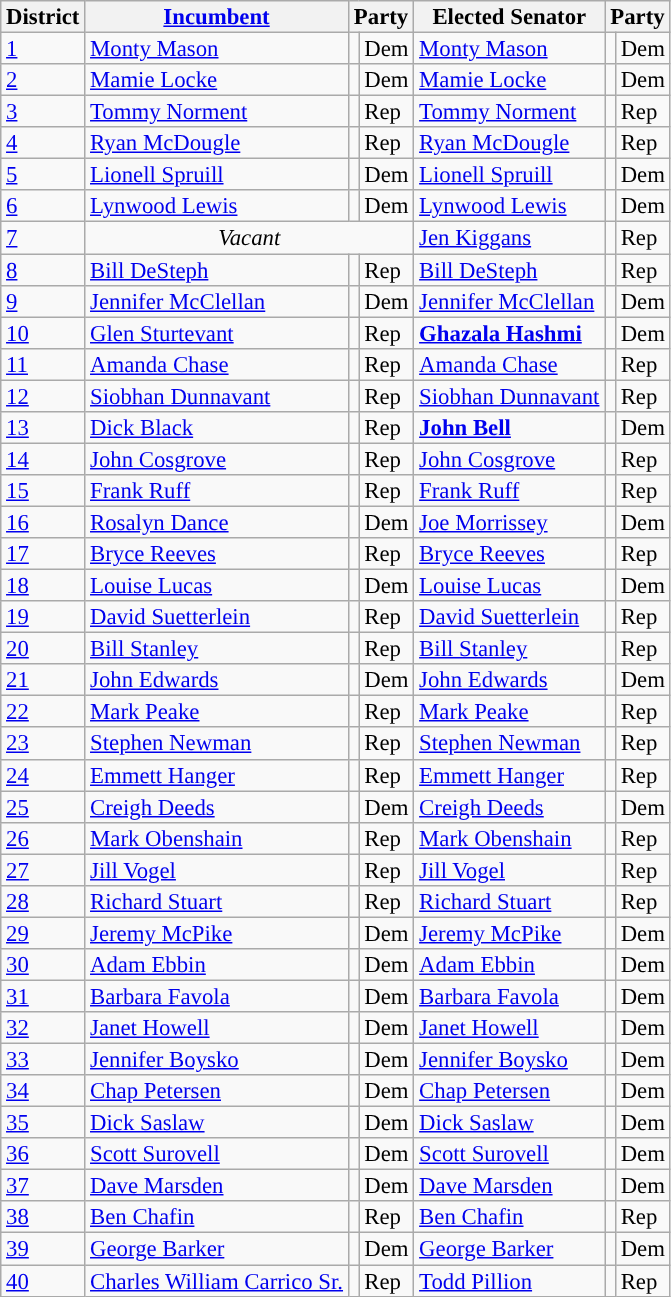<table class="sortable wikitable" style="font-size:95%;line-height:14px;">
<tr>
<th>District</th>
<th class="unsortable"><a href='#'>Incumbent</a></th>
<th colspan="2">Party</th>
<th class="unsortable">Elected Senator</th>
<th colspan="2">Party</th>
</tr>
<tr>
<td><a href='#'>1</a></td>
<td><a href='#'>Monty Mason</a></td>
<td style="background:"></td>
<td>Dem</td>
<td><a href='#'>Monty Mason</a></td>
<td style="background:"></td>
<td>Dem</td>
</tr>
<tr>
<td><a href='#'>2</a></td>
<td><a href='#'>Mamie Locke</a></td>
<td style="background:"></td>
<td>Dem</td>
<td><a href='#'>Mamie Locke</a></td>
<td style="background:"></td>
<td>Dem</td>
</tr>
<tr>
<td><a href='#'>3</a></td>
<td><a href='#'>Tommy Norment</a></td>
<td style="background:"></td>
<td>Rep</td>
<td><a href='#'>Tommy Norment</a></td>
<td style="background:"></td>
<td>Rep</td>
</tr>
<tr>
<td><a href='#'>4</a></td>
<td><a href='#'>Ryan McDougle</a></td>
<td style="background:"></td>
<td>Rep</td>
<td><a href='#'>Ryan McDougle</a></td>
<td style="background:"></td>
<td>Rep</td>
</tr>
<tr>
<td><a href='#'>5</a></td>
<td><a href='#'>Lionell Spruill</a></td>
<td style="background:"></td>
<td>Dem</td>
<td><a href='#'>Lionell Spruill</a></td>
<td style="background:"></td>
<td>Dem</td>
</tr>
<tr>
<td><a href='#'>6</a></td>
<td><a href='#'>Lynwood Lewis</a></td>
<td style="background:"></td>
<td>Dem</td>
<td><a href='#'>Lynwood Lewis</a></td>
<td style="background:"></td>
<td>Dem</td>
</tr>
<tr>
<td><a href='#'>7</a></td>
<td colspan=3 align=center><em>Vacant</em></td>
<td><a href='#'>Jen Kiggans</a></td>
<td style="background:"></td>
<td>Rep</td>
</tr>
<tr>
<td><a href='#'>8</a></td>
<td><a href='#'>Bill DeSteph</a></td>
<td style="background:"></td>
<td>Rep</td>
<td><a href='#'>Bill DeSteph</a></td>
<td style="background:"></td>
<td>Rep</td>
</tr>
<tr>
<td><a href='#'>9</a></td>
<td><a href='#'>Jennifer McClellan</a></td>
<td style="background:"></td>
<td>Dem</td>
<td><a href='#'>Jennifer McClellan</a></td>
<td style="background:"></td>
<td>Dem</td>
</tr>
<tr>
<td><a href='#'>10</a></td>
<td><a href='#'>Glen Sturtevant</a></td>
<td style="background:"></td>
<td>Rep</td>
<td><strong><a href='#'>Ghazala Hashmi</a></strong></td>
<td style="background:"></td>
<td>Dem</td>
</tr>
<tr>
<td><a href='#'>11</a></td>
<td><a href='#'>Amanda Chase</a></td>
<td style="background:"></td>
<td>Rep</td>
<td><a href='#'>Amanda Chase</a></td>
<td style="background:"></td>
<td>Rep</td>
</tr>
<tr>
<td><a href='#'>12</a></td>
<td><a href='#'>Siobhan Dunnavant</a></td>
<td style="background:"></td>
<td>Rep</td>
<td><a href='#'>Siobhan Dunnavant</a></td>
<td style="background:"></td>
<td>Rep</td>
</tr>
<tr>
<td><a href='#'>13</a></td>
<td><a href='#'>Dick Black</a></td>
<td style="background:"></td>
<td>Rep</td>
<td><strong><a href='#'>John Bell</a></strong></td>
<td style="background:"></td>
<td>Dem</td>
</tr>
<tr>
<td><a href='#'>14</a></td>
<td><a href='#'>John Cosgrove</a></td>
<td style="background:"></td>
<td>Rep</td>
<td><a href='#'>John Cosgrove</a></td>
<td style="background:"></td>
<td>Rep</td>
</tr>
<tr>
<td><a href='#'>15</a></td>
<td><a href='#'>Frank Ruff</a></td>
<td style="background:"></td>
<td>Rep</td>
<td><a href='#'>Frank Ruff</a></td>
<td style="background:"></td>
<td>Rep</td>
</tr>
<tr>
<td><a href='#'>16</a></td>
<td><a href='#'>Rosalyn Dance</a></td>
<td style="background:"></td>
<td>Dem</td>
<td><a href='#'>Joe Morrissey</a></td>
<td style="background:"></td>
<td>Dem</td>
</tr>
<tr>
<td><a href='#'>17</a></td>
<td><a href='#'>Bryce Reeves</a></td>
<td style="background:"></td>
<td>Rep</td>
<td><a href='#'>Bryce Reeves</a></td>
<td style="background:"></td>
<td>Rep</td>
</tr>
<tr>
<td><a href='#'>18</a></td>
<td><a href='#'>Louise Lucas</a></td>
<td style="background:"></td>
<td>Dem</td>
<td><a href='#'>Louise Lucas</a></td>
<td style="background:"></td>
<td>Dem</td>
</tr>
<tr>
<td><a href='#'>19</a></td>
<td><a href='#'>David Suetterlein</a></td>
<td style="background:"></td>
<td>Rep</td>
<td><a href='#'>David Suetterlein</a></td>
<td style="background:"></td>
<td>Rep</td>
</tr>
<tr>
<td><a href='#'>20</a></td>
<td><a href='#'>Bill Stanley</a></td>
<td style="background:"></td>
<td>Rep</td>
<td><a href='#'>Bill Stanley</a></td>
<td style="background:"></td>
<td>Rep</td>
</tr>
<tr>
<td><a href='#'>21</a></td>
<td><a href='#'>John Edwards</a></td>
<td style="background:"></td>
<td>Dem</td>
<td><a href='#'>John Edwards</a></td>
<td style="background:"></td>
<td>Dem</td>
</tr>
<tr>
<td><a href='#'>22</a></td>
<td><a href='#'>Mark Peake</a></td>
<td style="background:"></td>
<td>Rep</td>
<td><a href='#'>Mark Peake</a></td>
<td style="background:"></td>
<td>Rep</td>
</tr>
<tr>
<td><a href='#'>23</a></td>
<td><a href='#'>Stephen Newman</a></td>
<td style="background:"></td>
<td>Rep</td>
<td><a href='#'>Stephen Newman</a></td>
<td style="background:"></td>
<td>Rep</td>
</tr>
<tr>
<td><a href='#'>24</a></td>
<td><a href='#'>Emmett Hanger</a></td>
<td style="background:"></td>
<td>Rep</td>
<td><a href='#'>Emmett Hanger</a></td>
<td style="background:"></td>
<td>Rep</td>
</tr>
<tr>
<td><a href='#'>25</a></td>
<td><a href='#'>Creigh Deeds</a></td>
<td style="background:"></td>
<td>Dem</td>
<td><a href='#'>Creigh Deeds</a></td>
<td style="background:"></td>
<td>Dem</td>
</tr>
<tr>
<td><a href='#'>26</a></td>
<td><a href='#'>Mark Obenshain</a></td>
<td style="background:"></td>
<td>Rep</td>
<td><a href='#'>Mark Obenshain</a></td>
<td style="background:"></td>
<td>Rep</td>
</tr>
<tr>
<td><a href='#'>27</a></td>
<td><a href='#'>Jill Vogel</a></td>
<td style="background:"></td>
<td>Rep</td>
<td><a href='#'>Jill Vogel</a></td>
<td style="background:"></td>
<td>Rep</td>
</tr>
<tr>
<td><a href='#'>28</a></td>
<td><a href='#'>Richard Stuart</a></td>
<td style="background:"></td>
<td>Rep</td>
<td><a href='#'>Richard Stuart</a></td>
<td style="background:"></td>
<td>Rep</td>
</tr>
<tr>
<td><a href='#'>29</a></td>
<td><a href='#'>Jeremy McPike</a></td>
<td style="background:"></td>
<td>Dem</td>
<td><a href='#'>Jeremy McPike</a></td>
<td style="background:"></td>
<td>Dem</td>
</tr>
<tr>
<td><a href='#'>30</a></td>
<td><a href='#'>Adam Ebbin</a></td>
<td style="background:"></td>
<td>Dem</td>
<td><a href='#'>Adam Ebbin</a></td>
<td style="background:"></td>
<td>Dem</td>
</tr>
<tr>
<td><a href='#'>31</a></td>
<td><a href='#'>Barbara Favola</a></td>
<td style="background:"></td>
<td>Dem</td>
<td><a href='#'>Barbara Favola</a></td>
<td style="background:"></td>
<td>Dem</td>
</tr>
<tr>
<td><a href='#'>32</a></td>
<td><a href='#'>Janet Howell</a></td>
<td style="background:"></td>
<td>Dem</td>
<td><a href='#'>Janet Howell</a></td>
<td style="background:"></td>
<td>Dem</td>
</tr>
<tr>
<td><a href='#'>33</a></td>
<td><a href='#'>Jennifer Boysko</a></td>
<td style="background:"></td>
<td>Dem</td>
<td><a href='#'>Jennifer Boysko</a></td>
<td style="background:"></td>
<td>Dem</td>
</tr>
<tr>
<td><a href='#'>34</a></td>
<td><a href='#'>Chap Petersen</a></td>
<td style="background:"></td>
<td>Dem</td>
<td><a href='#'>Chap Petersen</a></td>
<td style="background:"></td>
<td>Dem</td>
</tr>
<tr>
<td><a href='#'>35</a></td>
<td><a href='#'>Dick Saslaw</a></td>
<td style="background:"></td>
<td>Dem</td>
<td><a href='#'>Dick Saslaw</a></td>
<td style="background:"></td>
<td>Dem</td>
</tr>
<tr>
<td><a href='#'>36</a></td>
<td><a href='#'>Scott Surovell</a></td>
<td style="background:"></td>
<td>Dem</td>
<td><a href='#'>Scott Surovell</a></td>
<td style="background:"></td>
<td>Dem</td>
</tr>
<tr>
<td><a href='#'>37</a></td>
<td><a href='#'>Dave Marsden</a></td>
<td style="background:"></td>
<td>Dem</td>
<td><a href='#'>Dave Marsden</a></td>
<td style="background:"></td>
<td>Dem</td>
</tr>
<tr>
<td><a href='#'>38</a></td>
<td><a href='#'>Ben Chafin</a></td>
<td style="background:"></td>
<td>Rep</td>
<td><a href='#'>Ben Chafin</a></td>
<td style="background:"></td>
<td>Rep</td>
</tr>
<tr>
<td><a href='#'>39</a></td>
<td><a href='#'>George Barker</a></td>
<td style="background:"></td>
<td>Dem</td>
<td><a href='#'>George Barker</a></td>
<td style="background:"></td>
<td>Dem</td>
</tr>
<tr>
<td><a href='#'>40</a></td>
<td><a href='#'>Charles William Carrico Sr.</a></td>
<td style="background:"></td>
<td>Rep</td>
<td><a href='#'>Todd Pillion</a></td>
<td style="background:"></td>
<td>Rep</td>
</tr>
</table>
